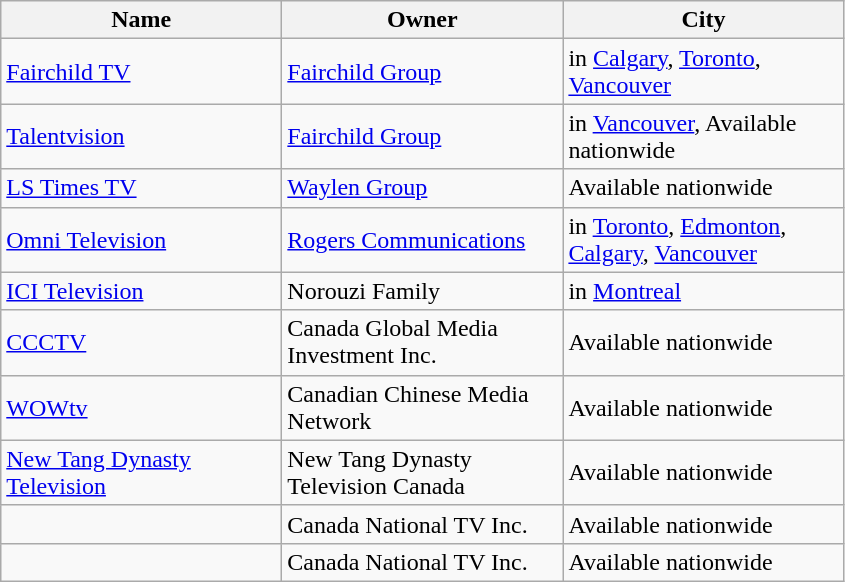<table class=wikitable>
<tr>
<th width="180">Name</th>
<th width="180">Owner</th>
<th width="180">City</th>
</tr>
<tr>
<td><a href='#'>Fairchild TV</a></td>
<td><a href='#'>Fairchild Group</a></td>
<td>in <a href='#'>Calgary</a>, <a href='#'>Toronto</a>, <a href='#'>Vancouver</a></td>
</tr>
<tr>
<td><a href='#'>Talentvision</a></td>
<td><a href='#'>Fairchild Group</a></td>
<td>in <a href='#'>Vancouver</a>, Available nationwide</td>
</tr>
<tr>
<td><a href='#'>LS Times TV</a></td>
<td><a href='#'>Waylen Group</a></td>
<td>Available nationwide</td>
</tr>
<tr>
<td><a href='#'>Omni Television</a></td>
<td><a href='#'>Rogers Communications</a></td>
<td>in <a href='#'>Toronto</a>, <a href='#'>Edmonton</a>, <a href='#'>Calgary</a>, <a href='#'>Vancouver</a></td>
</tr>
<tr>
<td><a href='#'>ICI Television</a></td>
<td>Norouzi Family</td>
<td>in <a href='#'>Montreal</a></td>
</tr>
<tr>
<td><a href='#'>CCCTV</a></td>
<td>Canada Global Media Investment Inc.</td>
<td>Available nationwide</td>
</tr>
<tr>
<td><a href='#'>WOWtv</a></td>
<td>Canadian Chinese Media Network</td>
<td>Available nationwide</td>
</tr>
<tr>
<td><a href='#'>New Tang Dynasty Television</a></td>
<td>New Tang Dynasty Television Canada</td>
<td>Available nationwide</td>
</tr>
<tr>
<td></td>
<td>Canada National TV Inc.</td>
<td>Available nationwide</td>
</tr>
<tr>
<td></td>
<td>Canada National TV Inc.</td>
<td>Available nationwide</td>
</tr>
</table>
